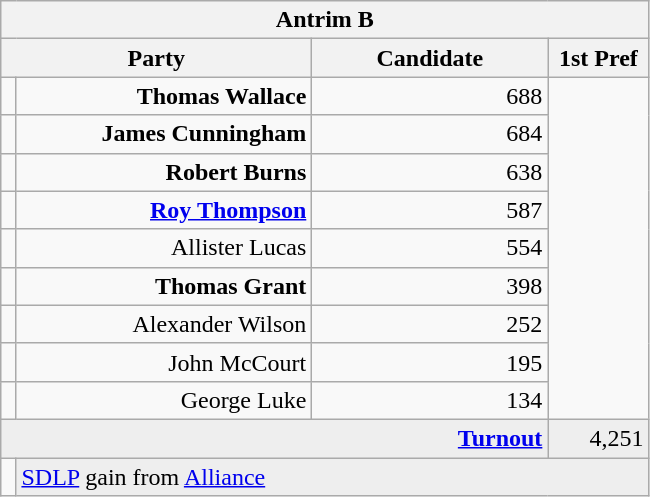<table class="wikitable">
<tr>
<th colspan="4" align="center">Antrim B</th>
</tr>
<tr>
<th colspan="2" align="center" width=200>Party</th>
<th width=150>Candidate</th>
<th width=60>1st Pref</th>
</tr>
<tr>
<td></td>
<td align="right"><strong>Thomas Wallace</strong></td>
<td align="right">688</td>
</tr>
<tr>
<td></td>
<td align="right"><strong>James Cunningham</strong></td>
<td align="right">684</td>
</tr>
<tr>
<td></td>
<td align="right"><strong>Robert Burns</strong></td>
<td align="right">638</td>
</tr>
<tr>
<td></td>
<td align="right"><strong><a href='#'>Roy Thompson</a></strong></td>
<td align="right">587</td>
</tr>
<tr>
<td></td>
<td align="right">Allister Lucas</td>
<td align="right">554</td>
</tr>
<tr>
<td></td>
<td align="right"><strong>Thomas Grant</strong></td>
<td align="right">398</td>
</tr>
<tr>
<td></td>
<td align="right">Alexander Wilson</td>
<td align="right">252</td>
</tr>
<tr>
<td></td>
<td align="right">John McCourt</td>
<td align="right">195</td>
</tr>
<tr>
<td></td>
<td align="right">George Luke</td>
<td align="right">134</td>
</tr>
<tr bgcolor="EEEEEE">
<td colspan=3 align="right"><strong><a href='#'>Turnout</a></strong></td>
<td align="right">4,251</td>
</tr>
<tr>
<td bgcolor=></td>
<td colspan=3 bgcolor="EEEEEE"><a href='#'>SDLP</a> gain from <a href='#'>Alliance</a></td>
</tr>
</table>
